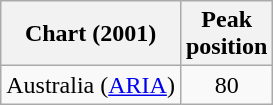<table class="wikitable">
<tr>
<th>Chart (2001)</th>
<th>Peak<br>position</th>
</tr>
<tr>
<td>Australia (<a href='#'>ARIA</a>)</td>
<td align="center">80</td>
</tr>
</table>
